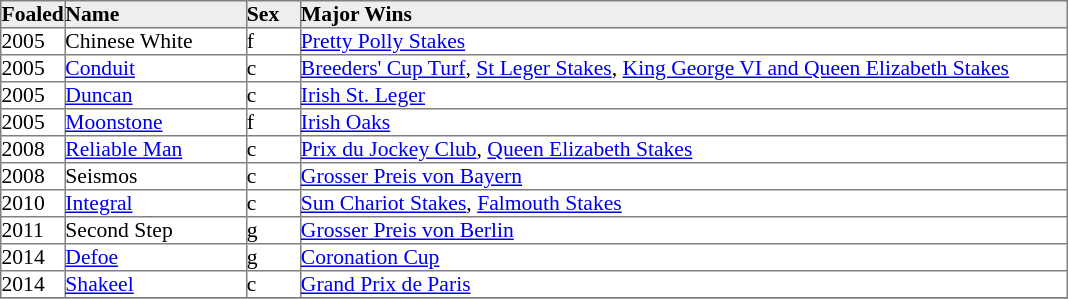<table border="1" cellpadding="0" style="border-collapse: collapse; font-size:90%">
<tr bgcolor="#eeeeee">
<td width="35px"><strong>Foaled</strong></td>
<td width="120px"><strong>Name</strong></td>
<td width="35px"><strong>Sex</strong></td>
<td width="510px"><strong>Major Wins</strong></td>
</tr>
<tr>
<td>2005</td>
<td>Chinese White</td>
<td>f</td>
<td><a href='#'>Pretty Polly Stakes</a></td>
</tr>
<tr>
<td>2005</td>
<td><a href='#'>Conduit</a></td>
<td>c</td>
<td><a href='#'>Breeders' Cup Turf</a>, <a href='#'>St Leger Stakes</a>, <a href='#'>King George VI and Queen Elizabeth Stakes</a></td>
</tr>
<tr>
<td>2005</td>
<td><a href='#'>Duncan</a></td>
<td>c</td>
<td><a href='#'>Irish St. Leger</a></td>
</tr>
<tr>
<td>2005</td>
<td><a href='#'>Moonstone</a></td>
<td>f</td>
<td><a href='#'>Irish Oaks</a></td>
</tr>
<tr>
<td>2008</td>
<td><a href='#'>Reliable Man</a></td>
<td>c</td>
<td><a href='#'>Prix du Jockey Club</a>, <a href='#'>Queen Elizabeth Stakes</a></td>
</tr>
<tr>
<td>2008</td>
<td>Seismos</td>
<td>c</td>
<td><a href='#'>Grosser Preis von Bayern</a></td>
</tr>
<tr>
<td>2010</td>
<td><a href='#'>Integral</a></td>
<td>c</td>
<td><a href='#'>Sun Chariot Stakes</a>, <a href='#'>Falmouth Stakes</a></td>
</tr>
<tr>
<td>2011</td>
<td>Second Step</td>
<td>g</td>
<td><a href='#'>Grosser Preis von Berlin</a></td>
</tr>
<tr>
<td>2014</td>
<td><a href='#'>Defoe</a></td>
<td>g</td>
<td><a href='#'>Coronation Cup</a></td>
</tr>
<tr>
<td>2014</td>
<td><a href='#'>Shakeel</a></td>
<td>c</td>
<td><a href='#'>Grand Prix de Paris</a></td>
</tr>
<tr>
</tr>
</table>
